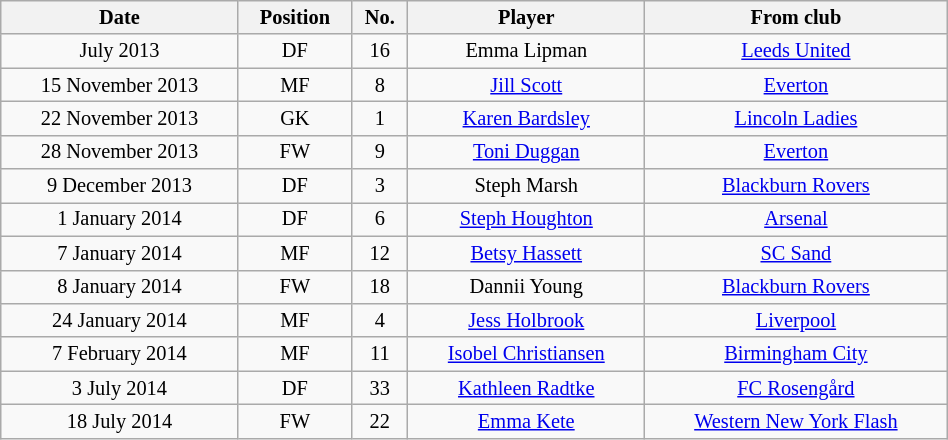<table class="wikitable sortable" style="width:50%; text-align:center; font-size:85%; text-align:centre;">
<tr>
<th><strong>Date</strong></th>
<th><strong>Position</strong></th>
<th><strong>No.</strong></th>
<th><strong>Player</strong></th>
<th><strong>From club</strong></th>
</tr>
<tr>
<td>July 2013</td>
<td>DF</td>
<td>16</td>
<td> Emma Lipman</td>
<td> <a href='#'>Leeds United</a></td>
</tr>
<tr>
<td>15 November 2013</td>
<td>MF</td>
<td>8</td>
<td> <a href='#'>Jill Scott</a></td>
<td> <a href='#'>Everton</a></td>
</tr>
<tr>
<td>22 November 2013</td>
<td>GK</td>
<td>1</td>
<td> <a href='#'>Karen Bardsley</a></td>
<td> <a href='#'>Lincoln Ladies</a></td>
</tr>
<tr>
<td>28 November 2013</td>
<td>FW</td>
<td>9</td>
<td> <a href='#'>Toni Duggan</a></td>
<td> <a href='#'>Everton</a></td>
</tr>
<tr>
<td>9 December 2013</td>
<td>DF</td>
<td>3</td>
<td> Steph Marsh</td>
<td> <a href='#'>Blackburn Rovers</a></td>
</tr>
<tr>
<td>1 January 2014</td>
<td>DF</td>
<td>6</td>
<td> <a href='#'>Steph Houghton</a></td>
<td> <a href='#'>Arsenal</a></td>
</tr>
<tr>
<td>7 January 2014</td>
<td>MF</td>
<td>12</td>
<td> <a href='#'>Betsy Hassett</a></td>
<td> <a href='#'>SC Sand</a></td>
</tr>
<tr>
<td>8 January 2014</td>
<td>FW</td>
<td>18</td>
<td> Dannii Young</td>
<td> <a href='#'>Blackburn Rovers</a></td>
</tr>
<tr>
<td>24 January 2014</td>
<td>MF</td>
<td>4</td>
<td> <a href='#'>Jess Holbrook</a></td>
<td> <a href='#'>Liverpool</a></td>
</tr>
<tr>
<td>7 February 2014</td>
<td>MF</td>
<td>11</td>
<td> <a href='#'>Isobel Christiansen</a></td>
<td> <a href='#'>Birmingham City</a></td>
</tr>
<tr>
<td>3 July 2014</td>
<td>DF</td>
<td>33</td>
<td> <a href='#'>Kathleen Radtke</a></td>
<td> <a href='#'>FC Rosengård</a></td>
</tr>
<tr>
<td>18 July 2014</td>
<td>FW</td>
<td>22</td>
<td> <a href='#'>Emma Kete</a></td>
<td> <a href='#'>Western New York Flash</a></td>
</tr>
</table>
